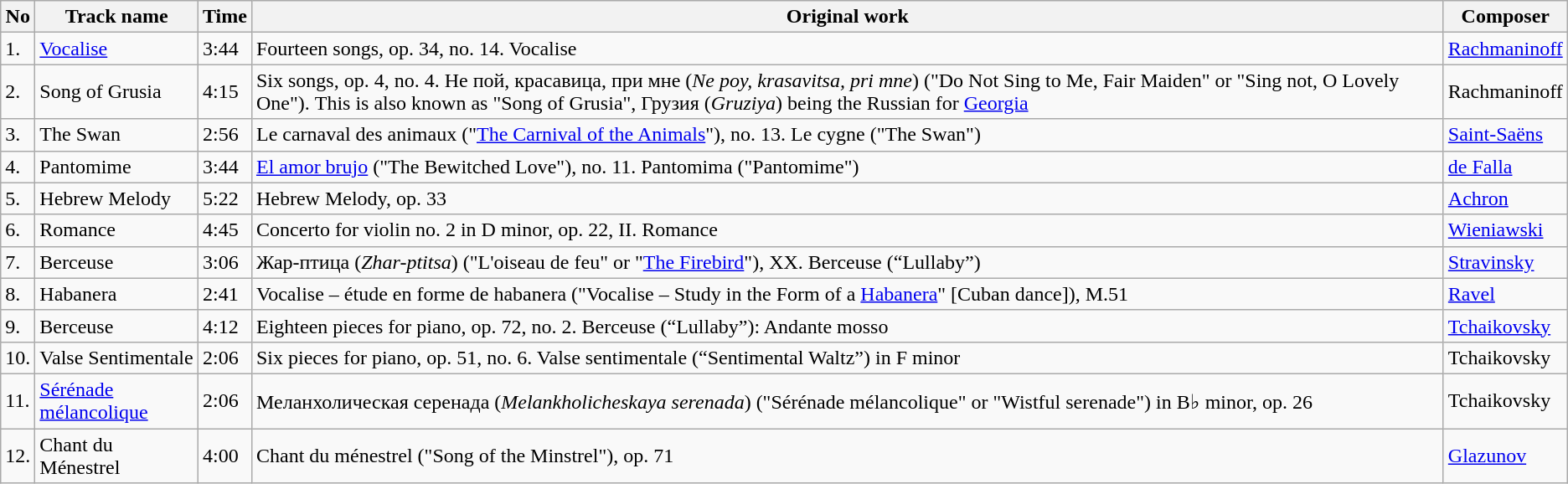<table class="wikitable">
<tr>
<th>No</th>
<th>Track name</th>
<th>Time</th>
<th>Original work</th>
<th>Composer</th>
</tr>
<tr>
<td>1.</td>
<td><a href='#'>Vocalise</a></td>
<td>3:44</td>
<td>Fourteen songs, op. 34, no. 14. Vocalise</td>
<td><a href='#'>Rachmaninoff</a></td>
</tr>
<tr>
<td>2.</td>
<td>Song of Grusia</td>
<td>4:15</td>
<td>Six songs, op. 4, no. 4. Не пой, красавица, при мне (<em>Ne poy, krasavitsa, pri mne</em>) ("Do Not Sing to Me, Fair Maiden" or "Sing not, O Lovely One"). This is also known as "Song of Grusia", Грузия (<em>Gruziya</em>) being the Russian for <a href='#'>Georgia</a></td>
<td>Rachmaninoff</td>
</tr>
<tr>
<td>3.</td>
<td>The Swan</td>
<td>2:56</td>
<td>Le carnaval des animaux ("<a href='#'>The Carnival of the Animals</a>"), no. 13. Le cygne ("The Swan")</td>
<td><a href='#'>Saint-Saëns</a></td>
</tr>
<tr>
<td>4.</td>
<td>Pantomime</td>
<td>3:44</td>
<td><a href='#'>El amor brujo</a> ("The Bewitched Love"), no. 11. Pantomima ("Pantomime")</td>
<td><a href='#'>de Falla</a></td>
</tr>
<tr>
<td>5.</td>
<td>Hebrew Melody</td>
<td>5:22</td>
<td>Hebrew Melody, op. 33</td>
<td><a href='#'>Achron</a></td>
</tr>
<tr>
<td>6.</td>
<td>Romance</td>
<td>4:45</td>
<td>Concerto for violin no. 2 in D minor, op. 22, II. Romance</td>
<td><a href='#'>Wieniawski</a></td>
</tr>
<tr>
<td>7.</td>
<td>Berceuse</td>
<td>3:06</td>
<td>Жар-птица (<em>Zhar-ptitsa</em>) ("L'oiseau de feu" or "<a href='#'>The Firebird</a>"), XX. Berceuse (“Lullaby”)</td>
<td><a href='#'>Stravinsky</a></td>
</tr>
<tr>
<td>8.</td>
<td>Habanera</td>
<td>2:41</td>
<td>Vocalise – étude en forme de habanera ("Vocalise – Study in the Form of a <a href='#'>Habanera</a>" [Cuban dance]), M.51</td>
<td><a href='#'>Ravel</a></td>
</tr>
<tr>
<td>9.</td>
<td>Berceuse</td>
<td>4:12</td>
<td>Eighteen pieces for piano, op. 72, no. 2. Berceuse (“Lullaby”): Andante mosso</td>
<td><a href='#'>Tchaikovsky</a></td>
</tr>
<tr>
<td>10.</td>
<td>Valse Sentimentale</td>
<td>2:06</td>
<td>Six pieces for piano, op. 51, no. 6. Valse sentimentale (“Sentimental Waltz”) in F minor</td>
<td>Tchaikovsky</td>
</tr>
<tr>
<td>11.</td>
<td><a href='#'>Sérénade mélancolique</a></td>
<td>2:06</td>
<td>Меланхолическая серенада (<em>Melankholicheskaya serenada</em>) ("Sérénade mélancolique" or  "Wistful serenade") in B♭ minor, op. 26</td>
<td>Tchaikovsky</td>
</tr>
<tr>
<td>12.</td>
<td>Chant du Ménestrel</td>
<td>4:00</td>
<td>Chant du ménestrel ("Song of the Minstrel"), op. 71</td>
<td><a href='#'>Glazunov</a></td>
</tr>
</table>
